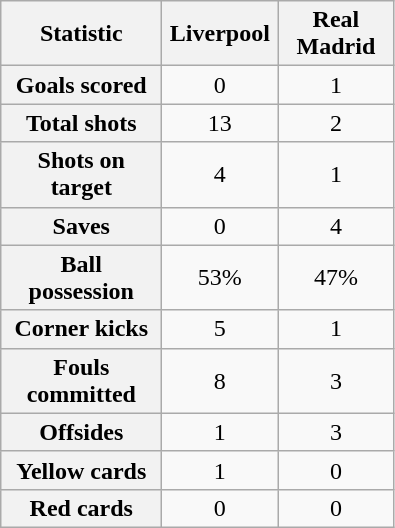<table class="wikitable plainrowheaders" style="text-align:center">
<tr>
<th scope="col" style="width:100px">Statistic</th>
<th scope="col" style="width:70px">Liverpool</th>
<th scope="col" style="width:70px">Real Madrid</th>
</tr>
<tr>
<th scope=row>Goals scored</th>
<td>0</td>
<td>1</td>
</tr>
<tr>
<th scope=row>Total shots</th>
<td>13</td>
<td>2</td>
</tr>
<tr>
<th scope=row>Shots on target</th>
<td>4</td>
<td>1</td>
</tr>
<tr>
<th scope=row>Saves</th>
<td>0</td>
<td>4</td>
</tr>
<tr>
<th scope=row>Ball possession</th>
<td>53%</td>
<td>47%</td>
</tr>
<tr>
<th scope=row>Corner kicks</th>
<td>5</td>
<td>1</td>
</tr>
<tr>
<th scope=row>Fouls committed</th>
<td>8</td>
<td>3</td>
</tr>
<tr>
<th scope=row>Offsides</th>
<td>1</td>
<td>3</td>
</tr>
<tr>
<th scope=row>Yellow cards</th>
<td>1</td>
<td>0</td>
</tr>
<tr>
<th scope=row>Red cards</th>
<td>0</td>
<td>0</td>
</tr>
</table>
